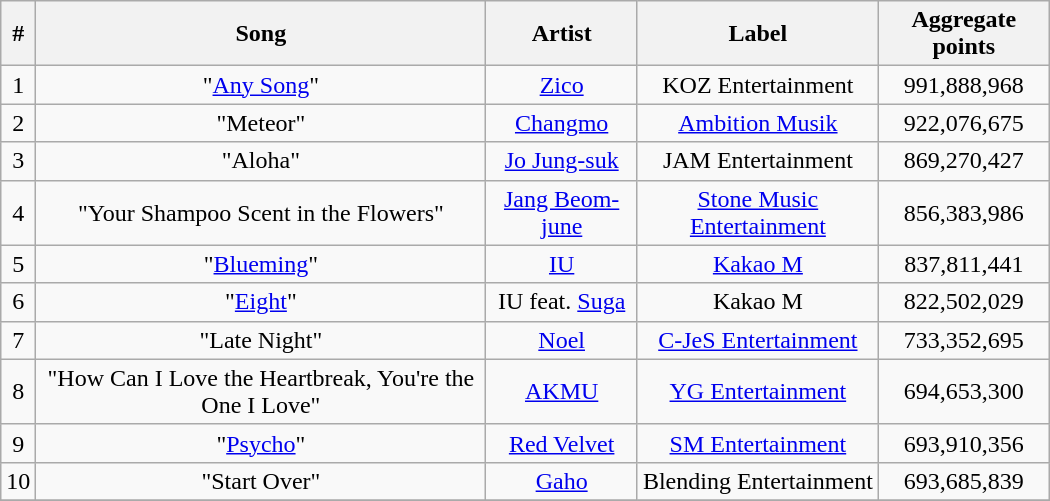<table class="wikitable" style="text-align: center; width: 700px;">
<tr>
<th>#</th>
<th>Song</th>
<th>Artist</th>
<th>Label</th>
<th>Aggregate points</th>
</tr>
<tr>
<td>1</td>
<td>"<a href='#'>Any Song</a>"</td>
<td><a href='#'>Zico</a></td>
<td>KOZ Entertainment</td>
<td>991,888,968</td>
</tr>
<tr>
<td>2</td>
<td>"Meteor"</td>
<td><a href='#'>Changmo</a></td>
<td><a href='#'>Ambition Musik</a></td>
<td>922,076,675</td>
</tr>
<tr>
<td>3</td>
<td>"Aloha"</td>
<td><a href='#'>Jo Jung-suk</a></td>
<td>JAM Entertainment</td>
<td>869,270,427</td>
</tr>
<tr>
<td>4</td>
<td>"Your Shampoo Scent in the Flowers"</td>
<td><a href='#'>Jang Beom-june</a></td>
<td><a href='#'>Stone Music Entertainment</a></td>
<td>856,383,986</td>
</tr>
<tr>
<td>5</td>
<td>"<a href='#'>Blueming</a>"</td>
<td><a href='#'>IU</a></td>
<td><a href='#'>Kakao M</a></td>
<td>837,811,441</td>
</tr>
<tr>
<td>6</td>
<td>"<a href='#'>Eight</a>"</td>
<td>IU feat. <a href='#'>Suga</a></td>
<td>Kakao M</td>
<td>822,502,029</td>
</tr>
<tr>
<td>7</td>
<td>"Late Night"</td>
<td><a href='#'>Noel</a></td>
<td><a href='#'>C-JeS Entertainment</a></td>
<td>733,352,695</td>
</tr>
<tr>
<td>8</td>
<td>"How Can I Love the Heartbreak, You're the One I Love"</td>
<td><a href='#'>AKMU</a></td>
<td><a href='#'>YG Entertainment</a></td>
<td>694,653,300</td>
</tr>
<tr>
<td>9</td>
<td>"<a href='#'>Psycho</a>"</td>
<td><a href='#'>Red Velvet</a></td>
<td><a href='#'>SM Entertainment</a></td>
<td>693,910,356</td>
</tr>
<tr>
<td>10</td>
<td>"Start Over"</td>
<td><a href='#'>Gaho</a></td>
<td>Blending Entertainment</td>
<td>693,685,839</td>
</tr>
<tr>
</tr>
</table>
